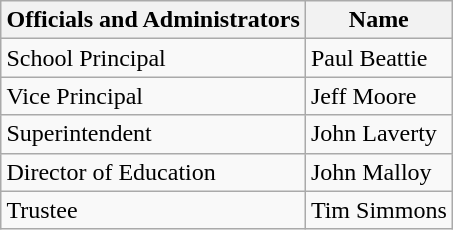<table class="wikitable" align="right"thumb|right|upright>
<tr>
<th>Officials and Administrators</th>
<th>Name</th>
</tr>
<tr>
<td>School Principal</td>
<td>Paul Beattie</td>
</tr>
<tr>
<td>Vice Principal</td>
<td>Jeff Moore</td>
</tr>
<tr>
<td>Superintendent</td>
<td>John Laverty</td>
</tr>
<tr>
<td>Director of Education</td>
<td>John Malloy</td>
</tr>
<tr>
<td>Trustee</td>
<td>Tim Simmons</td>
</tr>
</table>
